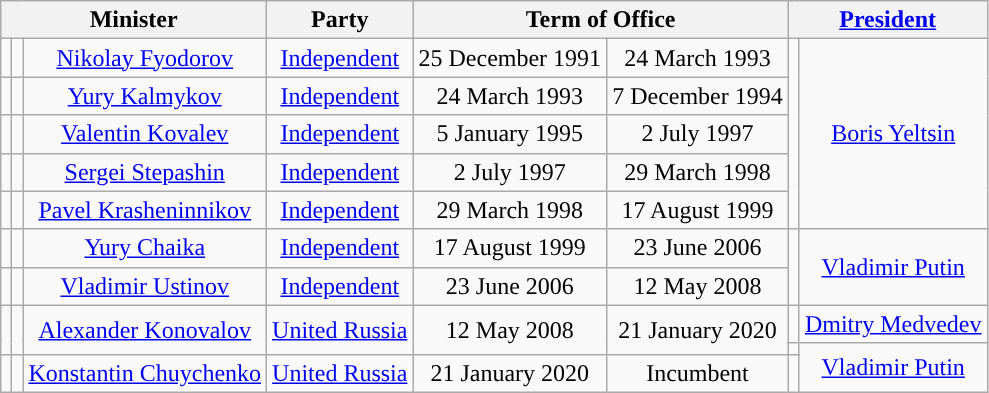<table class="wikitable" style="text-align:center;">
<tr>
<th colspan=3>Minister</th>
<th>Party</th>
<th colspan=2>Term of Office</th>
<th colspan=2><a href='#'>President</a></th>
</tr>
<tr>
<td style="background: "></td>
<td></td>
<td><a href='#'>Nikolay Fyodorov</a></td>
<td><a href='#'>Independent</a></td>
<td>25 December 1991</td>
<td>24 March 1993</td>
<td rowspan=6 style="background: "></td>
<td rowspan=6><a href='#'>Boris Yeltsin</a></td>
</tr>
<tr>
<td style="background: "></td>
<td></td>
<td><a href='#'>Yury Kalmykov</a></td>
<td><a href='#'>Independent</a></td>
<td>24 March 1993</td>
<td>7 December 1994</td>
</tr>
<tr>
<td style="background: "></td>
<td></td>
<td><a href='#'>Valentin Kovalev</a></td>
<td><a href='#'>Independent</a></td>
<td>5 January 1995</td>
<td>2 July 1997</td>
</tr>
<tr>
<td style="background: "></td>
<td></td>
<td><a href='#'>Sergei Stepashin</a></td>
<td><a href='#'>Independent</a></td>
<td>2 July 1997</td>
<td>29 March 1998</td>
</tr>
<tr>
<td style="background: "></td>
<td></td>
<td><a href='#'>Pavel Krasheninnikov</a></td>
<td><a href='#'>Independent</a></td>
<td>29 March 1998</td>
<td>17 August 1999</td>
</tr>
<tr>
<td rowspan=2 style="background: "></td>
<td rowspan=2></td>
<td rowspan=2><a href='#'>Yury Chaika</a></td>
<td rowspan=2><a href='#'>Independent</a></td>
<td rowspan=2>17 August 1999</td>
<td rowspan=2>23 June 2006</td>
</tr>
<tr>
<td rowspan=2 style="background: "></td>
<td rowspan=2><a href='#'>Vladimir Putin</a></td>
</tr>
<tr>
<td style="background: "></td>
<td></td>
<td><a href='#'>Vladimir Ustinov</a></td>
<td><a href='#'>Independent</a></td>
<td>23 June 2006</td>
<td>12 May 2008</td>
</tr>
<tr>
<td rowspan=3 style="background: "></td>
<td rowspan=3></td>
<td rowspan=3><a href='#'>Alexander Konovalov</a></td>
<td rowspan=3><a href='#'>United Russia</a></td>
<td rowspan=3>12 May 2008</td>
<td rowspan=3>21 January 2020</td>
<td style="background: "></td>
<td><a href='#'>Dmitry Medvedev</a></td>
</tr>
<tr>
<td style="background: "></td>
<td rowspan=3><a href='#'>Vladimir Putin</a></td>
</tr>
<tr>
<td rowspan=2 style="background: "></td>
</tr>
<tr>
<td style="background: "></td>
<td></td>
<td><a href='#'>Konstantin Chuychenko</a></td>
<td><a href='#'>United Russia</a></td>
<td>21 January 2020</td>
<td>Incumbent</td>
</tr>
</table>
